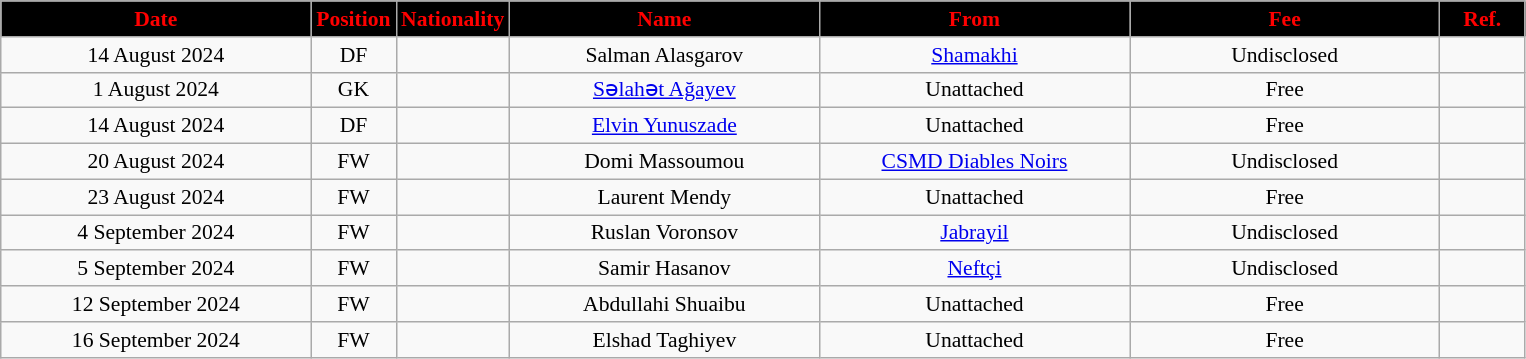<table class="wikitable"  style="text-align:center; font-size:90%; ">
<tr>
<th style="background:#000000; color:#FF0000; width:200px;">Date</th>
<th style="background:#000000; color:#FF0000; width:50px;">Position</th>
<th style="background:#000000; color:#FF0000; width:50px;">Nationality</th>
<th style="background:#000000; color:#FF0000; width:200px;">Name</th>
<th style="background:#000000; color:#FF0000; width:200px;">From</th>
<th style="background:#000000; color:#FF0000; width:200px;">Fee</th>
<th style="background:#000000; color:#FF0000; width:50px;">Ref.</th>
</tr>
<tr>
<td>14 August 2024</td>
<td>DF</td>
<td></td>
<td>Salman Alasgarov</td>
<td><a href='#'>Shamakhi</a></td>
<td>Undisclosed</td>
<td></td>
</tr>
<tr>
<td>1 August 2024</td>
<td>GK</td>
<td></td>
<td><a href='#'>Səlahət Ağayev</a></td>
<td>Unattached</td>
<td>Free</td>
<td></td>
</tr>
<tr>
<td>14 August 2024</td>
<td>DF</td>
<td></td>
<td><a href='#'>Elvin Yunuszade</a></td>
<td>Unattached</td>
<td>Free</td>
<td></td>
</tr>
<tr>
<td>20 August 2024</td>
<td>FW</td>
<td></td>
<td>Domi Massoumou</td>
<td><a href='#'>CSMD Diables Noirs</a></td>
<td>Undisclosed</td>
<td></td>
</tr>
<tr>
<td>23 August 2024</td>
<td>FW</td>
<td></td>
<td>Laurent Mendy</td>
<td>Unattached</td>
<td>Free</td>
<td></td>
</tr>
<tr>
<td>4 September 2024</td>
<td>FW</td>
<td></td>
<td>Ruslan Voronsov</td>
<td><a href='#'>Jabrayil</a></td>
<td>Undisclosed</td>
<td></td>
</tr>
<tr>
<td>5 September 2024</td>
<td>FW</td>
<td></td>
<td>Samir Hasanov</td>
<td><a href='#'>Neftçi</a></td>
<td>Undisclosed</td>
<td></td>
</tr>
<tr>
<td>12 September 2024</td>
<td>FW</td>
<td></td>
<td>Abdullahi Shuaibu</td>
<td>Unattached</td>
<td>Free</td>
<td></td>
</tr>
<tr>
<td>16 September 2024</td>
<td>FW</td>
<td></td>
<td>Elshad Taghiyev</td>
<td>Unattached</td>
<td>Free</td>
<td></td>
</tr>
</table>
